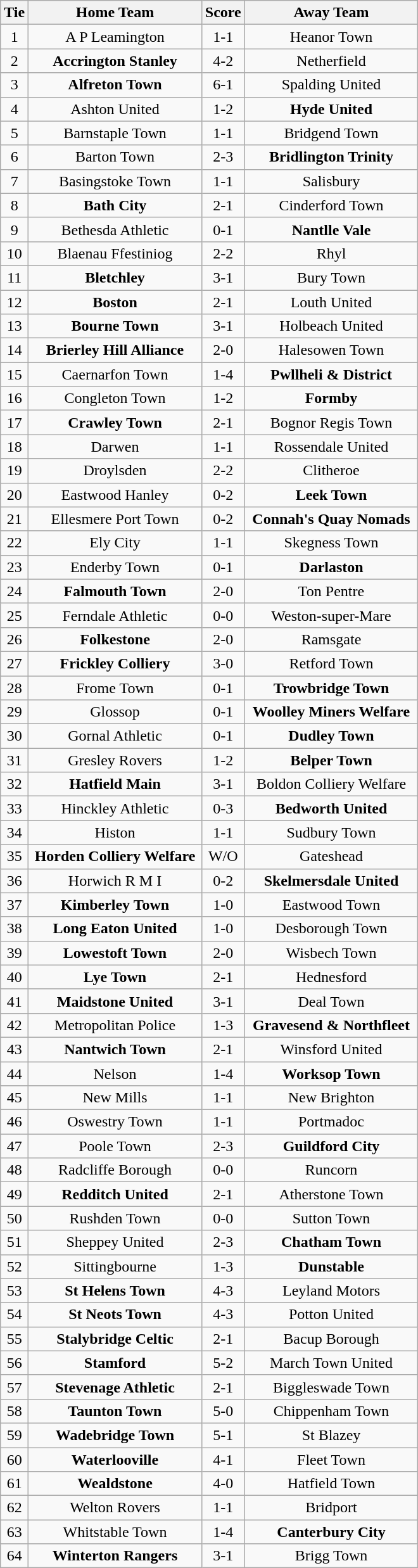<table class="wikitable" style="text-align:center;">
<tr>
<th width=20>Tie</th>
<th width=175>Home Team</th>
<th width=20>Score</th>
<th width=175>Away Team</th>
</tr>
<tr>
<td>1</td>
<td>A P Leamington</td>
<td>1-1</td>
<td>Heanor Town</td>
</tr>
<tr>
<td>2</td>
<td><strong>Accrington Stanley</strong></td>
<td>4-2</td>
<td>Netherfield</td>
</tr>
<tr>
<td>3</td>
<td><strong>Alfreton Town</strong></td>
<td>6-1</td>
<td>Spalding United</td>
</tr>
<tr>
<td>4</td>
<td>Ashton United</td>
<td>1-2</td>
<td><strong>Hyde United</strong></td>
</tr>
<tr>
<td>5</td>
<td>Barnstaple Town</td>
<td>1-1</td>
<td>Bridgend Town</td>
</tr>
<tr>
<td>6</td>
<td>Barton Town</td>
<td>2-3</td>
<td><strong>Bridlington Trinity</strong></td>
</tr>
<tr>
<td>7</td>
<td>Basingstoke Town</td>
<td>1-1</td>
<td>Salisbury</td>
</tr>
<tr>
<td>8</td>
<td><strong>Bath City</strong></td>
<td>2-1</td>
<td>Cinderford Town</td>
</tr>
<tr>
<td>9</td>
<td>Bethesda Athletic</td>
<td>0-1</td>
<td><strong>Nantlle Vale</strong></td>
</tr>
<tr>
<td>10</td>
<td>Blaenau Ffestiniog</td>
<td>2-2</td>
<td>Rhyl</td>
</tr>
<tr>
<td>11</td>
<td><strong>Bletchley</strong></td>
<td>3-1</td>
<td>Bury Town</td>
</tr>
<tr>
<td>12</td>
<td><strong>Boston</strong></td>
<td>2-1</td>
<td>Louth United</td>
</tr>
<tr>
<td>13</td>
<td><strong>Bourne Town</strong></td>
<td>3-1</td>
<td>Holbeach United</td>
</tr>
<tr>
<td>14</td>
<td><strong>Brierley Hill Alliance</strong></td>
<td>2-0</td>
<td>Halesowen Town</td>
</tr>
<tr>
<td>15</td>
<td>Caernarfon Town</td>
<td>1-4</td>
<td><strong>Pwllheli & District</strong></td>
</tr>
<tr>
<td>16</td>
<td>Congleton Town</td>
<td>1-2</td>
<td><strong>Formby</strong></td>
</tr>
<tr>
<td>17</td>
<td><strong>Crawley Town</strong></td>
<td>2-1</td>
<td>Bognor Regis Town</td>
</tr>
<tr>
<td>18</td>
<td>Darwen</td>
<td>1-1</td>
<td>Rossendale United</td>
</tr>
<tr>
<td>19</td>
<td>Droylsden</td>
<td>2-2</td>
<td>Clitheroe</td>
</tr>
<tr>
<td>20</td>
<td>Eastwood Hanley</td>
<td>0-2</td>
<td><strong>Leek Town</strong></td>
</tr>
<tr>
<td>21</td>
<td>Ellesmere Port Town</td>
<td>0-2</td>
<td><strong>Connah's Quay Nomads</strong></td>
</tr>
<tr>
<td>22</td>
<td>Ely City</td>
<td>1-1</td>
<td>Skegness Town</td>
</tr>
<tr>
<td>23</td>
<td>Enderby Town</td>
<td>0-1</td>
<td><strong>Darlaston</strong></td>
</tr>
<tr>
<td>24</td>
<td><strong>Falmouth Town</strong></td>
<td>2-0</td>
<td>Ton Pentre</td>
</tr>
<tr>
<td>25</td>
<td>Ferndale Athletic</td>
<td>0-0</td>
<td>Weston-super-Mare</td>
</tr>
<tr>
<td>26</td>
<td><strong>Folkestone</strong></td>
<td>2-0</td>
<td>Ramsgate</td>
</tr>
<tr>
<td>27</td>
<td><strong>Frickley Colliery</strong></td>
<td>3-0</td>
<td>Retford Town</td>
</tr>
<tr>
<td>28</td>
<td>Frome Town</td>
<td>0-1</td>
<td><strong>Trowbridge Town</strong></td>
</tr>
<tr>
<td>29</td>
<td>Glossop</td>
<td>0-1</td>
<td><strong>Woolley Miners Welfare</strong></td>
</tr>
<tr>
<td>30</td>
<td>Gornal Athletic</td>
<td>0-1</td>
<td><strong>Dudley Town</strong></td>
</tr>
<tr>
<td>31</td>
<td>Gresley Rovers</td>
<td>1-2</td>
<td><strong>Belper Town</strong></td>
</tr>
<tr>
<td>32</td>
<td><strong>Hatfield Main</strong></td>
<td>3-1</td>
<td>Boldon Colliery Welfare</td>
</tr>
<tr>
<td>33</td>
<td>Hinckley Athletic</td>
<td>0-3</td>
<td><strong>Bedworth United</strong></td>
</tr>
<tr>
<td>34</td>
<td>Histon</td>
<td>1-1</td>
<td>Sudbury Town</td>
</tr>
<tr>
<td>35</td>
<td><strong>Horden Colliery Welfare</strong></td>
<td>W/O</td>
<td>Gateshead</td>
</tr>
<tr>
<td>36</td>
<td>Horwich R M I</td>
<td>0-2</td>
<td><strong>Skelmersdale United</strong></td>
</tr>
<tr>
<td>37</td>
<td><strong>Kimberley Town</strong></td>
<td>1-0</td>
<td>Eastwood Town</td>
</tr>
<tr>
<td>38</td>
<td><strong>Long Eaton United</strong></td>
<td>1-0</td>
<td>Desborough Town</td>
</tr>
<tr>
<td>39</td>
<td><strong>Lowestoft Town</strong></td>
<td>2-0</td>
<td>Wisbech Town</td>
</tr>
<tr>
<td>40</td>
<td><strong>Lye Town</strong></td>
<td>2-1</td>
<td>Hednesford</td>
</tr>
<tr>
<td>41</td>
<td><strong>Maidstone United</strong></td>
<td>3-1</td>
<td>Deal Town</td>
</tr>
<tr>
<td>42</td>
<td>Metropolitan Police</td>
<td>1-3</td>
<td><strong>Gravesend & Northfleet</strong></td>
</tr>
<tr>
<td>43</td>
<td><strong>Nantwich Town</strong></td>
<td>2-1</td>
<td>Winsford United</td>
</tr>
<tr>
<td>44</td>
<td>Nelson</td>
<td>1-4</td>
<td><strong>Worksop Town</strong></td>
</tr>
<tr>
<td>45</td>
<td>New Mills</td>
<td>1-1</td>
<td>New Brighton</td>
</tr>
<tr>
<td>46</td>
<td>Oswestry Town</td>
<td>1-1</td>
<td>Portmadoc</td>
</tr>
<tr>
<td>47</td>
<td>Poole Town</td>
<td>2-3</td>
<td><strong>Guildford City</strong></td>
</tr>
<tr>
<td>48</td>
<td>Radcliffe Borough</td>
<td>0-0</td>
<td>Runcorn</td>
</tr>
<tr>
<td>49</td>
<td><strong>Redditch United</strong></td>
<td>2-1</td>
<td>Atherstone Town</td>
</tr>
<tr>
<td>50</td>
<td>Rushden Town</td>
<td>0-0</td>
<td>Sutton Town</td>
</tr>
<tr>
<td>51</td>
<td>Sheppey United</td>
<td>2-3</td>
<td><strong>Chatham Town</strong></td>
</tr>
<tr>
<td>52</td>
<td>Sittingbourne</td>
<td>1-3</td>
<td><strong>Dunstable</strong></td>
</tr>
<tr>
<td>53</td>
<td><strong>St Helens Town</strong></td>
<td>4-3</td>
<td>Leyland Motors</td>
</tr>
<tr>
<td>54</td>
<td><strong>St Neots Town</strong></td>
<td>4-3</td>
<td>Potton United</td>
</tr>
<tr>
<td>55</td>
<td><strong>Stalybridge Celtic</strong></td>
<td>2-1</td>
<td>Bacup Borough</td>
</tr>
<tr>
<td>56</td>
<td><strong>Stamford</strong></td>
<td>5-2</td>
<td>March Town United</td>
</tr>
<tr>
<td>57</td>
<td><strong>Stevenage Athletic</strong></td>
<td>2-1</td>
<td>Biggleswade Town</td>
</tr>
<tr>
<td>58</td>
<td><strong>Taunton Town</strong></td>
<td>5-0</td>
<td>Chippenham Town</td>
</tr>
<tr>
<td>59</td>
<td><strong>Wadebridge Town</strong></td>
<td>5-1</td>
<td>St Blazey</td>
</tr>
<tr>
<td>60</td>
<td><strong>Waterlooville</strong></td>
<td>4-1</td>
<td>Fleet Town</td>
</tr>
<tr>
<td>61</td>
<td><strong>Wealdstone</strong></td>
<td>4-0</td>
<td>Hatfield Town</td>
</tr>
<tr>
<td>62</td>
<td>Welton Rovers</td>
<td>1-1</td>
<td>Bridport</td>
</tr>
<tr>
<td>63</td>
<td>Whitstable Town</td>
<td>1-4</td>
<td><strong>Canterbury City</strong></td>
</tr>
<tr>
<td>64</td>
<td><strong>Winterton Rangers</strong></td>
<td>3-1</td>
<td>Brigg Town</td>
</tr>
</table>
